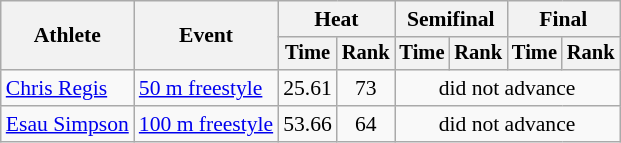<table class=wikitable style="font-size:90%">
<tr>
<th rowspan="2">Athlete</th>
<th rowspan="2">Event</th>
<th colspan="2">Heat</th>
<th colspan="2">Semifinal</th>
<th colspan="2">Final</th>
</tr>
<tr style="font-size:95%">
<th>Time</th>
<th>Rank</th>
<th>Time</th>
<th>Rank</th>
<th>Time</th>
<th>Rank</th>
</tr>
<tr align=center>
<td align=left><a href='#'>Chris Regis</a></td>
<td align=left><a href='#'>50 m freestyle</a></td>
<td>25.61</td>
<td>73</td>
<td colspan=4>did not advance</td>
</tr>
<tr align=center>
<td align=left><a href='#'>Esau Simpson</a></td>
<td align=left><a href='#'>100 m freestyle</a></td>
<td>53.66</td>
<td>64</td>
<td colspan=4>did not advance</td>
</tr>
</table>
